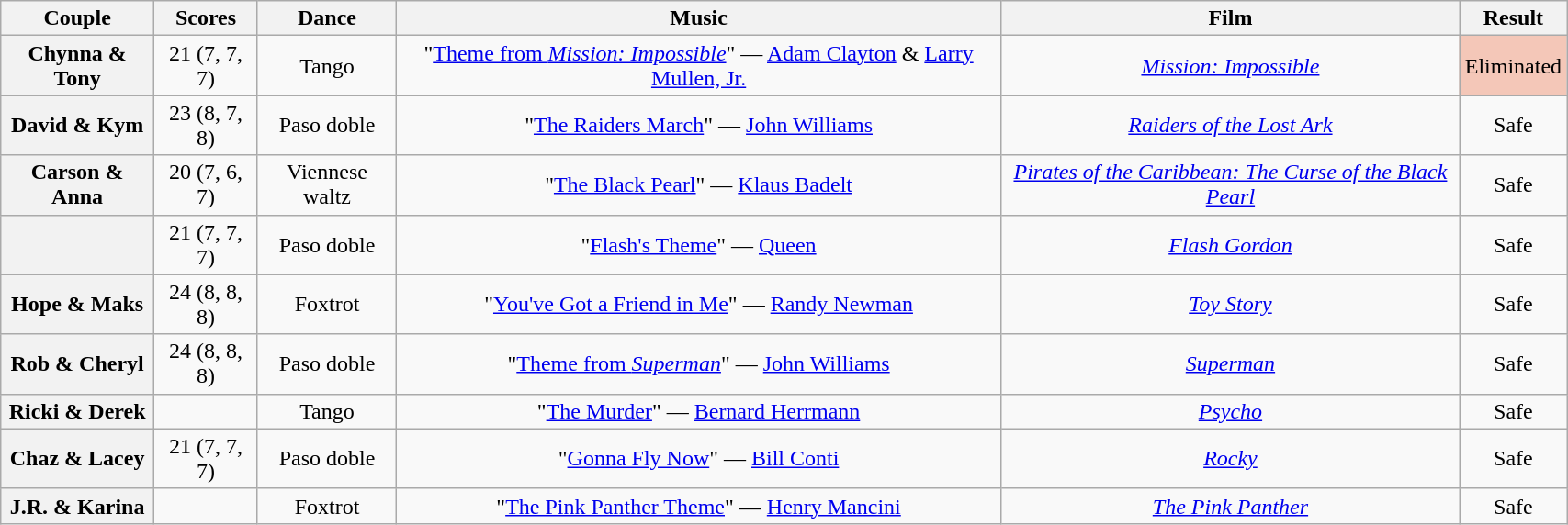<table class="wikitable sortable" style="text-align:center; width:90%">
<tr>
<th scope="col">Couple</th>
<th scope="col">Scores</th>
<th scope="col" class="unsortable">Dance</th>
<th scope="col" class="unsortable">Music</th>
<th scope="col" class="unsortable">Film</th>
<th scope="col" class="unsortable">Result</th>
</tr>
<tr>
<th scope="row">Chynna & Tony</th>
<td>21 (7, 7, 7)</td>
<td>Tango</td>
<td>"<a href='#'>Theme from <em>Mission: Impossible</em></a>" — <a href='#'>Adam Clayton</a> & <a href='#'>Larry Mullen, Jr.</a></td>
<td><em><a href='#'>Mission: Impossible</a></em></td>
<td bgcolor=f4c7b8>Eliminated</td>
</tr>
<tr>
<th scope="row">David & Kym</th>
<td>23 (8, 7, 8)</td>
<td>Paso doble</td>
<td>"<a href='#'>The Raiders March</a>" — <a href='#'>John Williams</a></td>
<td><em><a href='#'>Raiders of the Lost Ark</a></em></td>
<td>Safe</td>
</tr>
<tr>
<th scope="row">Carson & Anna</th>
<td>20 (7, 6, 7)</td>
<td>Viennese waltz</td>
<td>"<a href='#'>The Black Pearl</a>" — <a href='#'>Klaus Badelt</a></td>
<td><em><a href='#'>Pirates of the Caribbean: The Curse of the Black Pearl</a></em></td>
<td>Safe</td>
</tr>
<tr>
<th scope="row"></th>
<td>21 (7, 7, 7)</td>
<td>Paso doble</td>
<td>"<a href='#'>Flash's Theme</a>" — <a href='#'>Queen</a></td>
<td><em><a href='#'>Flash Gordon</a></em></td>
<td>Safe</td>
</tr>
<tr>
<th scope="row">Hope & Maks</th>
<td>24 (8, 8, 8)</td>
<td>Foxtrot</td>
<td>"<a href='#'>You've Got a Friend in Me</a>" — <a href='#'>Randy Newman</a></td>
<td><em><a href='#'>Toy Story</a></em></td>
<td>Safe</td>
</tr>
<tr>
<th scope="row">Rob & Cheryl</th>
<td>24 (8, 8, 8)</td>
<td>Paso doble</td>
<td>"<a href='#'>Theme from <em>Superman</em></a>" — <a href='#'>John Williams</a></td>
<td><em><a href='#'>Superman</a></em></td>
<td>Safe</td>
</tr>
<tr>
<th scope="row">Ricki & Derek</th>
<td></td>
<td>Tango</td>
<td>"<a href='#'>The Murder</a>" — <a href='#'>Bernard Herrmann</a></td>
<td><em><a href='#'>Psycho</a></em></td>
<td>Safe</td>
</tr>
<tr>
<th scope="row">Chaz & Lacey</th>
<td>21 (7, 7, 7)</td>
<td>Paso doble</td>
<td>"<a href='#'>Gonna Fly Now</a>" — <a href='#'>Bill Conti</a></td>
<td><em><a href='#'>Rocky</a></em></td>
<td>Safe</td>
</tr>
<tr>
<th scope="row">J.R. & Karina</th>
<td></td>
<td>Foxtrot</td>
<td>"<a href='#'>The Pink Panther Theme</a>" — <a href='#'>Henry Mancini</a></td>
<td><em><a href='#'>The Pink Panther</a></em></td>
<td>Safe</td>
</tr>
</table>
